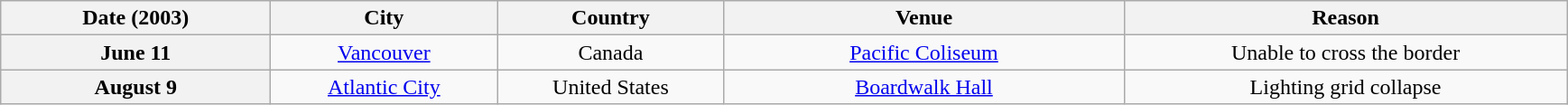<table class="wikitable plainrowheaders" style="text-align:center;">
<tr>
<th scope="col" style="width:12em;">Date (2003)</th>
<th scope="col" style="width:10em;">City</th>
<th scope="col" style="width:10em;">Country</th>
<th scope="col" style="width:18em;">Venue</th>
<th scope="col" style="width:20em;">Reason</th>
</tr>
<tr>
<th scope="row" style="text-align:center;">June 11</th>
<td><a href='#'>Vancouver</a></td>
<td>Canada</td>
<td><a href='#'>Pacific Coliseum</a></td>
<td>Unable to cross the border</td>
</tr>
<tr>
<th scope="row" style="text-align:center;">August 9</th>
<td><a href='#'>Atlantic City</a></td>
<td>United States</td>
<td><a href='#'>Boardwalk Hall</a></td>
<td>Lighting grid collapse</td>
</tr>
</table>
